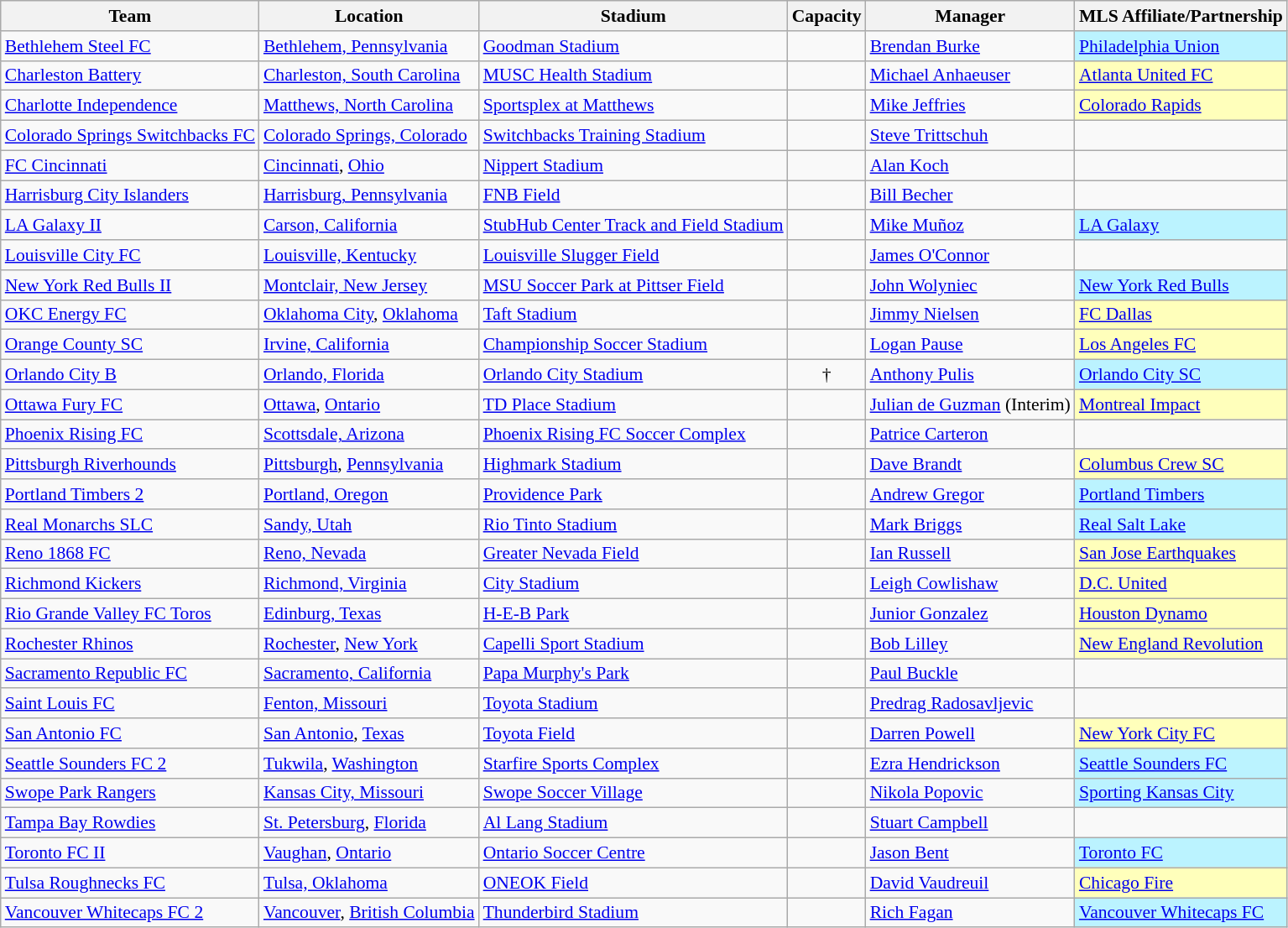<table class="wikitable sortable" border="1" style="font-size:90%;">
<tr>
<th>Team</th>
<th>Location</th>
<th>Stadium</th>
<th>Capacity</th>
<th>Manager</th>
<th>MLS Affiliate/Partnership</th>
</tr>
<tr>
<td><a href='#'>Bethlehem Steel FC</a></td>
<td><a href='#'>Bethlehem, Pennsylvania</a></td>
<td><a href='#'>Goodman Stadium</a></td>
<td style="text-align:center;"></td>
<td> <a href='#'>Brendan Burke</a></td>
<td bgcolor=BBF3FF><a href='#'>Philadelphia Union</a></td>
</tr>
<tr>
<td><a href='#'>Charleston Battery</a></td>
<td><a href='#'>Charleston, South Carolina</a></td>
<td><a href='#'>MUSC Health Stadium</a></td>
<td style="text-align:center;"></td>
<td> <a href='#'>Michael Anhaeuser</a></td>
<td bgcolor=FFFFBB><a href='#'>Atlanta United FC</a></td>
</tr>
<tr>
<td><a href='#'>Charlotte Independence</a></td>
<td><a href='#'>Matthews, North Carolina</a></td>
<td><a href='#'>Sportsplex at Matthews</a></td>
<td style="text-align:center;"></td>
<td> <a href='#'>Mike Jeffries</a></td>
<td bgcolor=FFFFBB><a href='#'>Colorado Rapids</a></td>
</tr>
<tr>
<td><a href='#'>Colorado Springs Switchbacks FC</a></td>
<td><a href='#'>Colorado Springs, Colorado</a></td>
<td><a href='#'>Switchbacks Training Stadium</a></td>
<td style="text-align:center;"></td>
<td> <a href='#'>Steve Trittschuh</a></td>
<td></td>
</tr>
<tr>
<td><a href='#'>FC Cincinnati</a></td>
<td><a href='#'>Cincinnati</a>, <a href='#'>Ohio</a></td>
<td><a href='#'>Nippert Stadium</a></td>
<td style="text-align:center;"></td>
<td> <a href='#'>Alan Koch</a></td>
<td></td>
</tr>
<tr>
<td><a href='#'>Harrisburg City Islanders</a></td>
<td><a href='#'>Harrisburg, Pennsylvania</a></td>
<td><a href='#'>FNB Field</a></td>
<td style="text-align:center;"></td>
<td> <a href='#'>Bill Becher</a></td>
<td></td>
</tr>
<tr>
<td><a href='#'>LA Galaxy II</a></td>
<td><a href='#'>Carson, California</a></td>
<td><a href='#'>StubHub Center Track and Field Stadium</a></td>
<td style="text-align:center;"></td>
<td> <a href='#'>Mike Muñoz</a></td>
<td bgcolor=BBF3FF><a href='#'>LA Galaxy</a></td>
</tr>
<tr>
<td><a href='#'>Louisville City FC</a></td>
<td><a href='#'>Louisville, Kentucky</a></td>
<td><a href='#'>Louisville Slugger Field</a></td>
<td style="text-align:center;"></td>
<td> <a href='#'>James O'Connor</a></td>
<td></td>
</tr>
<tr>
<td><a href='#'>New York Red Bulls II</a></td>
<td><a href='#'>Montclair, New Jersey</a></td>
<td><a href='#'>MSU Soccer Park at Pittser Field</a></td>
<td style="text-align:center;"></td>
<td> <a href='#'>John Wolyniec</a></td>
<td bgcolor=BBF3FF><a href='#'>New York Red Bulls</a></td>
</tr>
<tr>
<td><a href='#'>OKC Energy FC</a></td>
<td><a href='#'>Oklahoma City</a>, <a href='#'>Oklahoma</a></td>
<td><a href='#'>Taft Stadium</a></td>
<td style="text-align:center;"></td>
<td> <a href='#'>Jimmy Nielsen</a></td>
<td bgcolor=FFFFBB><a href='#'>FC Dallas</a></td>
</tr>
<tr>
<td><a href='#'>Orange County SC</a></td>
<td><a href='#'>Irvine, California</a></td>
<td><a href='#'>Championship Soccer Stadium</a></td>
<td style="text-align:center;"></td>
<td> <a href='#'>Logan Pause</a></td>
<td bgcolor=FFFFBB><a href='#'>Los Angeles FC</a></td>
</tr>
<tr>
<td><a href='#'>Orlando City B</a></td>
<td><a href='#'>Orlando, Florida</a></td>
<td><a href='#'>Orlando City Stadium</a></td>
<td style="text-align:center;"> †</td>
<td> <a href='#'>Anthony Pulis</a></td>
<td bgcolor=BBF3FF><a href='#'>Orlando City SC</a></td>
</tr>
<tr>
<td><a href='#'>Ottawa Fury FC</a></td>
<td><a href='#'>Ottawa</a>, <a href='#'>Ontario</a></td>
<td><a href='#'>TD Place Stadium</a></td>
<td style="text-align:center;"></td>
<td> <a href='#'>Julian de Guzman</a> (Interim)</td>
<td bgcolor=FFFFBB><a href='#'>Montreal Impact</a></td>
</tr>
<tr>
<td><a href='#'>Phoenix Rising FC</a></td>
<td><a href='#'>Scottsdale, Arizona</a></td>
<td><a href='#'>Phoenix Rising FC Soccer Complex</a></td>
<td style="text-align:center;"></td>
<td> <a href='#'>Patrice Carteron</a></td>
<td></td>
</tr>
<tr>
<td><a href='#'>Pittsburgh Riverhounds</a></td>
<td><a href='#'>Pittsburgh</a>, <a href='#'>Pennsylvania</a></td>
<td><a href='#'>Highmark Stadium</a></td>
<td style="text-align:center;"></td>
<td> <a href='#'>Dave Brandt</a></td>
<td bgcolor=FFFFBB><a href='#'>Columbus Crew SC</a></td>
</tr>
<tr>
<td><a href='#'>Portland Timbers 2</a></td>
<td><a href='#'>Portland, Oregon</a></td>
<td><a href='#'>Providence Park</a></td>
<td style="text-align:center;"></td>
<td> <a href='#'>Andrew Gregor</a></td>
<td bgcolor=BBF3FF><a href='#'>Portland Timbers</a></td>
</tr>
<tr>
<td><a href='#'>Real Monarchs SLC</a></td>
<td><a href='#'>Sandy, Utah</a></td>
<td><a href='#'>Rio Tinto Stadium</a></td>
<td style="text-align:center;"></td>
<td> <a href='#'>Mark Briggs</a></td>
<td bgcolor=BBF3FF><a href='#'>Real Salt Lake</a></td>
</tr>
<tr>
<td><a href='#'>Reno 1868 FC</a></td>
<td><a href='#'>Reno, Nevada</a></td>
<td><a href='#'>Greater Nevada Field</a></td>
<td style="text-align:center;"></td>
<td> <a href='#'>Ian Russell</a></td>
<td bgcolor=FFFFBB><a href='#'>San Jose Earthquakes</a></td>
</tr>
<tr>
<td><a href='#'>Richmond Kickers</a></td>
<td><a href='#'>Richmond, Virginia</a></td>
<td><a href='#'>City Stadium</a></td>
<td style="text-align:center;"></td>
<td> <a href='#'>Leigh Cowlishaw</a></td>
<td bgcolor=FFFFBB><a href='#'>D.C. United</a></td>
</tr>
<tr>
<td><a href='#'>Rio Grande Valley FC Toros</a></td>
<td><a href='#'>Edinburg, Texas</a></td>
<td><a href='#'>H-E-B Park</a></td>
<td style="text-align:center;"></td>
<td> <a href='#'>Junior Gonzalez</a></td>
<td bgcolor=FFFFBB><a href='#'>Houston Dynamo</a></td>
</tr>
<tr>
<td><a href='#'>Rochester Rhinos</a></td>
<td><a href='#'>Rochester</a>, <a href='#'>New York</a></td>
<td><a href='#'>Capelli Sport Stadium</a></td>
<td style="text-align:center;"></td>
<td> <a href='#'>Bob Lilley</a></td>
<td bgcolor=FFFFBB><a href='#'>New England Revolution</a></td>
</tr>
<tr>
<td><a href='#'>Sacramento Republic FC</a></td>
<td><a href='#'>Sacramento, California</a></td>
<td><a href='#'>Papa Murphy's Park</a></td>
<td style="text-align:center;"></td>
<td> <a href='#'>Paul Buckle</a></td>
<td></td>
</tr>
<tr>
<td><a href='#'>Saint Louis FC</a></td>
<td><a href='#'>Fenton, Missouri</a></td>
<td><a href='#'>Toyota Stadium</a></td>
<td style="text-align:center;"></td>
<td> <a href='#'>Predrag Radosavljevic</a></td>
<td></td>
</tr>
<tr>
<td><a href='#'>San Antonio FC</a></td>
<td><a href='#'>San Antonio</a>, <a href='#'>Texas</a></td>
<td><a href='#'>Toyota Field</a></td>
<td style="text-align:center;"></td>
<td> <a href='#'>Darren Powell</a></td>
<td bgcolor=FFFFBB><a href='#'>New York City FC</a></td>
</tr>
<tr>
<td><a href='#'>Seattle Sounders FC 2</a></td>
<td><a href='#'>Tukwila</a>, <a href='#'>Washington</a></td>
<td><a href='#'>Starfire Sports Complex</a></td>
<td style="text-align:center;"></td>
<td> <a href='#'>Ezra Hendrickson</a></td>
<td bgcolor=BBF3FF><a href='#'>Seattle Sounders FC</a></td>
</tr>
<tr>
<td><a href='#'>Swope Park Rangers</a></td>
<td><a href='#'>Kansas City, Missouri</a></td>
<td><a href='#'>Swope Soccer Village</a></td>
<td style="text-align:center;"></td>
<td> <a href='#'>Nikola Popovic</a></td>
<td bgcolor=BBF3FF><a href='#'>Sporting Kansas City</a></td>
</tr>
<tr>
<td><a href='#'>Tampa Bay Rowdies</a></td>
<td><a href='#'>St. Petersburg</a>, <a href='#'>Florida</a></td>
<td><a href='#'>Al Lang Stadium</a></td>
<td style="text-align:center;"></td>
<td> <a href='#'>Stuart Campbell</a></td>
<td></td>
</tr>
<tr>
<td><a href='#'>Toronto FC II</a></td>
<td><a href='#'>Vaughan</a>, <a href='#'>Ontario</a></td>
<td><a href='#'>Ontario Soccer Centre</a></td>
<td style="text-align:center;"></td>
<td> <a href='#'>Jason Bent</a></td>
<td bgcolor=BBF3FF><a href='#'>Toronto FC</a></td>
</tr>
<tr>
<td><a href='#'>Tulsa Roughnecks FC</a></td>
<td><a href='#'>Tulsa, Oklahoma</a></td>
<td><a href='#'>ONEOK Field</a></td>
<td style="text-align:center;"></td>
<td> <a href='#'>David Vaudreuil</a></td>
<td bgcolor=FFFFBB><a href='#'>Chicago Fire</a></td>
</tr>
<tr>
<td><a href='#'>Vancouver Whitecaps FC 2</a></td>
<td><a href='#'>Vancouver</a>, <a href='#'>British Columbia</a></td>
<td><a href='#'>Thunderbird Stadium</a></td>
<td style="text-align:center;"></td>
<td> <a href='#'>Rich Fagan</a></td>
<td bgcolor=BBF3FF><a href='#'>Vancouver Whitecaps FC</a></td>
</tr>
</table>
